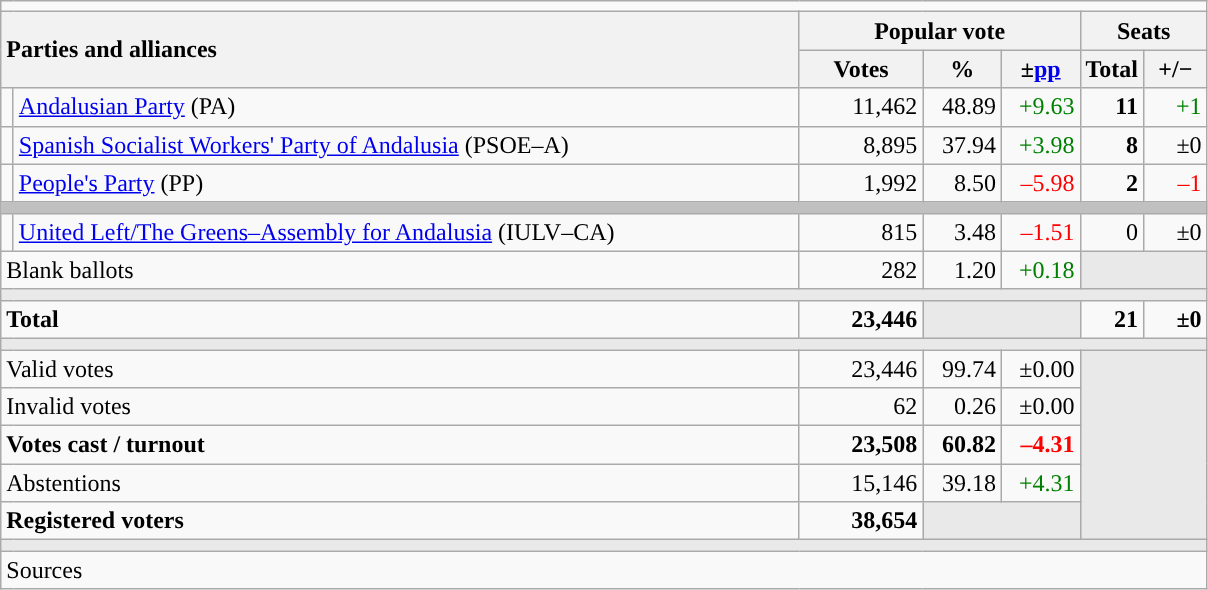<table class="wikitable" style="text-align:right;">
<tr>
<td colspan="7"></td>
</tr>
<tr>
<th style="text-align:left;" rowspan="2" colspan="2" width="525">Parties and alliances</th>
<th colspan="3">Popular vote</th>
<th colspan="2">Seats</th>
</tr>
<tr>
<th width="75">Votes</th>
<th width="45">%</th>
<th width="45">±<a href='#'>pp</a></th>
<th width="35">Total</th>
<th width="35">+/−</th>
</tr>
<tr>
<td width="1" style="color:inherit;background:"></td>
<td align="left"><a href='#'>Andalusian Party</a> (PA)</td>
<td>11,462</td>
<td>48.89</td>
<td style="color:green;">+9.63</td>
<td><strong>11</strong></td>
<td style="color:green;">+1</td>
</tr>
<tr>
<td style="color:inherit;background:"></td>
<td align="left"><a href='#'>Spanish Socialist Workers' Party of Andalusia</a> (PSOE–A)</td>
<td>8,895</td>
<td>37.94</td>
<td style="color:green;">+3.98</td>
<td><strong>8</strong></td>
<td>±0</td>
</tr>
<tr>
<td style="color:inherit;background:"></td>
<td align="left"><a href='#'>People's Party</a> (PP)</td>
<td>1,992</td>
<td>8.50</td>
<td style="color:red;">–5.98</td>
<td><strong>2</strong></td>
<td style="color:red;">–1</td>
</tr>
<tr>
<td colspan="7" bgcolor="#C0C0C0"></td>
</tr>
<tr>
<td style="color:inherit;background:"></td>
<td align="left"><a href='#'>United Left/The Greens–Assembly for Andalusia</a> (IULV–CA)</td>
<td>815</td>
<td>3.48</td>
<td style="color:red;">–1.51</td>
<td>0</td>
<td>±0</td>
</tr>
<tr>
<td align="left" colspan="2">Blank ballots</td>
<td>282</td>
<td>1.20</td>
<td style="color:green;">+0.18</td>
<td bgcolor="#E9E9E9" colspan="2"></td>
</tr>
<tr>
<td colspan="7" bgcolor="#E9E9E9"></td>
</tr>
<tr style="font-weight:bold;">
<td align="left" colspan="2">Total</td>
<td>23,446</td>
<td bgcolor="#E9E9E9" colspan="2"></td>
<td>21</td>
<td>±0</td>
</tr>
<tr>
<td colspan="7" bgcolor="#E9E9E9"></td>
</tr>
<tr>
<td align="left" colspan="2">Valid votes</td>
<td>23,446</td>
<td>99.74</td>
<td>±0.00</td>
<td bgcolor="#E9E9E9" colspan="2" rowspan="5"></td>
</tr>
<tr>
<td align="left" colspan="2">Invalid votes</td>
<td>62</td>
<td>0.26</td>
<td>±0.00</td>
</tr>
<tr style="font-weight:bold;">
<td align="left" colspan="2">Votes cast / turnout</td>
<td>23,508</td>
<td>60.82</td>
<td style="color:red;">–4.31</td>
</tr>
<tr>
<td align="left" colspan="2">Abstentions</td>
<td>15,146</td>
<td>39.18</td>
<td style="color:green;">+4.31</td>
</tr>
<tr style="font-weight:bold;">
<td align="left" colspan="2">Registered voters</td>
<td>38,654</td>
<td bgcolor="#E9E9E9" colspan="2"></td>
</tr>
<tr>
<td colspan="7" bgcolor="#E9E9E9"></td>
</tr>
<tr>
<td align="left" colspan="7">Sources</td>
</tr>
</table>
